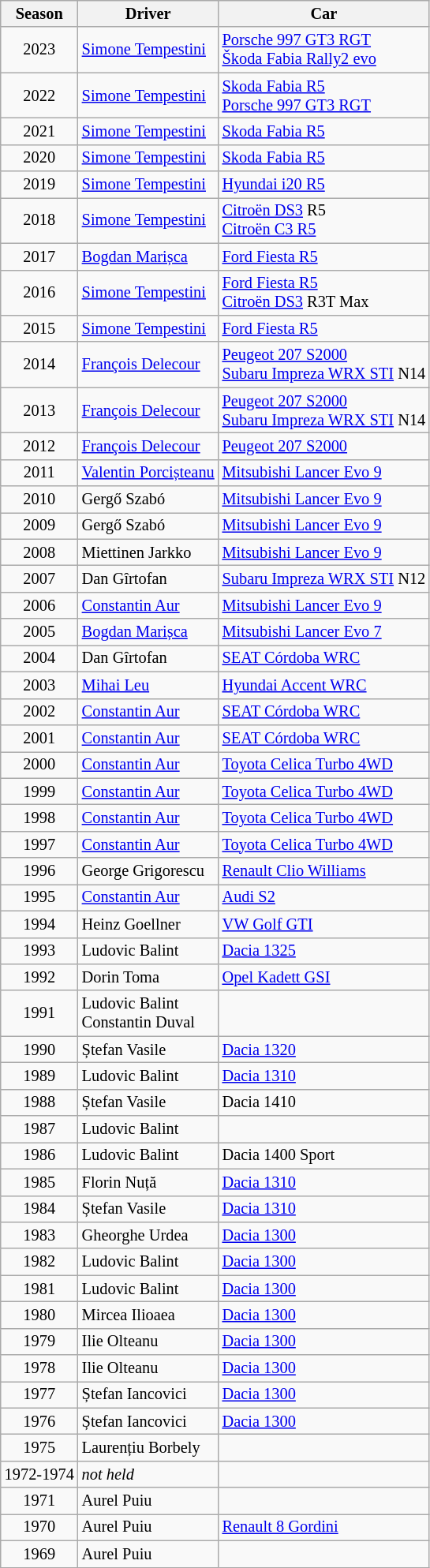<table class="wikitable" style="font-size: 85%;">
<tr>
<th>Season</th>
<th>Driver</th>
<th>Car</th>
</tr>
<tr>
<td align="center">2023</td>
<td> <a href='#'>Simone Tempestini</a></td>
<td><a href='#'>Porsche 997 GT3 RGT</a><br><a href='#'>Škoda Fabia Rally2 evo</a></td>
</tr>
<tr>
<td align="center">2022</td>
<td> <a href='#'>Simone Tempestini</a></td>
<td><a href='#'>Skoda Fabia R5</a><br><a href='#'>Porsche 997 GT3 RGT</a></td>
</tr>
<tr>
<td align="center">2021</td>
<td> <a href='#'>Simone Tempestini</a></td>
<td><a href='#'>Skoda Fabia R5</a></td>
</tr>
<tr>
<td align="center">2020</td>
<td> <a href='#'>Simone Tempestini</a></td>
<td><a href='#'>Skoda Fabia R5</a></td>
</tr>
<tr>
<td align="center">2019</td>
<td> <a href='#'>Simone Tempestini</a></td>
<td><a href='#'>Hyundai i20 R5</a></td>
</tr>
<tr>
<td align="center">2018</td>
<td> <a href='#'>Simone Tempestini</a></td>
<td><a href='#'>Citroën DS3</a> R5<br><a href='#'>Citroën C3 R5</a></td>
</tr>
<tr>
<td align="center">2017</td>
<td> <a href='#'>Bogdan Marișca</a></td>
<td><a href='#'>Ford Fiesta R5</a></td>
</tr>
<tr>
<td align="center">2016</td>
<td> <a href='#'>Simone Tempestini</a></td>
<td><a href='#'>Ford Fiesta R5</a><br><a href='#'>Citroën DS3</a> R3T Max</td>
</tr>
<tr>
<td align="center">2015</td>
<td> <a href='#'>Simone Tempestini</a></td>
<td><a href='#'>Ford Fiesta R5</a></td>
</tr>
<tr>
<td align="center">2014</td>
<td> <a href='#'>François Delecour</a></td>
<td><a href='#'>Peugeot 207 S2000</a><br><a href='#'>Subaru Impreza WRX STI</a> N14</td>
</tr>
<tr>
<td align="center">2013</td>
<td> <a href='#'>François Delecour</a></td>
<td><a href='#'>Peugeot 207 S2000</a><br><a href='#'>Subaru Impreza WRX STI</a> N14</td>
</tr>
<tr>
<td align="center">2012</td>
<td> <a href='#'>François Delecour</a></td>
<td><a href='#'>Peugeot 207 S2000</a></td>
</tr>
<tr>
<td align="center">2011</td>
<td> <a href='#'>Valentin Porcișteanu</a></td>
<td><a href='#'>Mitsubishi Lancer Evo 9</a></td>
</tr>
<tr>
<td align="center">2010</td>
<td> Gergő Szabó</td>
<td><a href='#'>Mitsubishi Lancer Evo 9</a></td>
</tr>
<tr>
<td align="center">2009</td>
<td> Gergő Szabó</td>
<td><a href='#'>Mitsubishi Lancer Evo 9</a></td>
</tr>
<tr>
<td align="center">2008</td>
<td> Miettinen Jarkko</td>
<td><a href='#'>Mitsubishi Lancer Evo 9</a></td>
</tr>
<tr>
<td align="center">2007</td>
<td> Dan Gîrtofan</td>
<td><a href='#'>Subaru Impreza WRX STI</a> N12</td>
</tr>
<tr>
<td align="center">2006</td>
<td> <a href='#'>Constantin Aur</a></td>
<td><a href='#'>Mitsubishi Lancer Evo 9</a></td>
</tr>
<tr>
<td align="center">2005</td>
<td> <a href='#'>Bogdan Marișca</a></td>
<td><a href='#'>Mitsubishi Lancer Evo 7</a></td>
</tr>
<tr>
<td align="center">2004</td>
<td> Dan Gîrtofan</td>
<td><a href='#'>SEAT Córdoba WRC</a></td>
</tr>
<tr>
<td align="center">2003</td>
<td> <a href='#'>Mihai Leu</a></td>
<td><a href='#'>Hyundai Accent WRC</a></td>
</tr>
<tr>
<td align="center">2002</td>
<td> <a href='#'>Constantin Aur</a></td>
<td><a href='#'>SEAT Córdoba WRC</a></td>
</tr>
<tr>
<td align="center">2001</td>
<td> <a href='#'>Constantin Aur</a></td>
<td><a href='#'>SEAT Córdoba WRC</a></td>
</tr>
<tr>
<td align="center">2000</td>
<td> <a href='#'>Constantin Aur</a></td>
<td><a href='#'>Toyota Celica Turbo 4WD</a></td>
</tr>
<tr>
<td align="center">1999</td>
<td> <a href='#'>Constantin Aur</a></td>
<td><a href='#'>Toyota Celica Turbo 4WD</a></td>
</tr>
<tr>
<td align="center">1998</td>
<td> <a href='#'>Constantin Aur</a></td>
<td><a href='#'>Toyota Celica Turbo 4WD</a></td>
</tr>
<tr>
<td align="center">1997</td>
<td> <a href='#'>Constantin Aur</a></td>
<td><a href='#'>Toyota Celica Turbo 4WD</a></td>
</tr>
<tr>
<td align="center">1996</td>
<td> George Grigorescu</td>
<td><a href='#'>Renault Clio Williams</a></td>
</tr>
<tr>
<td align="center">1995</td>
<td> <a href='#'>Constantin Aur</a></td>
<td><a href='#'>Audi S2</a></td>
</tr>
<tr>
<td align="center">1994</td>
<td> Heinz Goellner</td>
<td><a href='#'>VW Golf GTI</a></td>
</tr>
<tr>
<td align="center">1993</td>
<td> Ludovic Balint</td>
<td><a href='#'>Dacia 1325</a></td>
</tr>
<tr>
<td align="center">1992</td>
<td> Dorin Toma</td>
<td><a href='#'>Opel Kadett GSI</a></td>
</tr>
<tr>
<td align="center">1991</td>
<td> Ludovic Balint<br> Constantin Duval</td>
<td></td>
</tr>
<tr>
<td align="center">1990</td>
<td> Ștefan Vasile</td>
<td><a href='#'>Dacia 1320</a></td>
</tr>
<tr>
<td align="center">1989</td>
<td> Ludovic Balint</td>
<td><a href='#'>Dacia 1310</a></td>
</tr>
<tr>
<td align="center">1988</td>
<td> Ștefan Vasile</td>
<td>Dacia 1410</td>
</tr>
<tr>
<td align="center">1987</td>
<td> Ludovic Balint</td>
<td></td>
</tr>
<tr>
<td align="center">1986</td>
<td> Ludovic Balint</td>
<td>Dacia 1400 Sport</td>
</tr>
<tr>
<td align="center">1985</td>
<td> Florin Nuță</td>
<td><a href='#'>Dacia 1310</a></td>
</tr>
<tr>
<td align="center">1984</td>
<td> Ștefan Vasile</td>
<td><a href='#'>Dacia 1310</a></td>
</tr>
<tr>
<td align="center">1983</td>
<td> Gheorghe Urdea</td>
<td><a href='#'>Dacia 1300</a></td>
</tr>
<tr>
<td align="center">1982</td>
<td> Ludovic Balint</td>
<td><a href='#'>Dacia 1300</a></td>
</tr>
<tr>
<td align="center">1981</td>
<td> Ludovic Balint</td>
<td><a href='#'>Dacia 1300</a></td>
</tr>
<tr>
<td align="center">1980</td>
<td> Mircea Ilioaea</td>
<td><a href='#'>Dacia 1300</a></td>
</tr>
<tr>
<td align="center">1979</td>
<td> Ilie Olteanu</td>
<td><a href='#'>Dacia 1300</a></td>
</tr>
<tr>
<td align="center">1978</td>
<td> Ilie Olteanu</td>
<td><a href='#'>Dacia 1300</a></td>
</tr>
<tr>
<td align="center">1977</td>
<td> Ștefan Iancovici</td>
<td><a href='#'>Dacia 1300</a></td>
</tr>
<tr>
<td align="center">1976</td>
<td> Ștefan Iancovici</td>
<td><a href='#'>Dacia 1300</a></td>
</tr>
<tr>
<td align="center">1975</td>
<td> Laurențiu Borbely</td>
<td></td>
</tr>
<tr>
<td align="center">1972-1974</td>
<td><em>not held</em></td>
<td></td>
</tr>
<tr>
<td align="center">1971</td>
<td> Aurel Puiu</td>
<td></td>
</tr>
<tr>
<td align="center">1970</td>
<td> Aurel Puiu</td>
<td><a href='#'>Renault 8 Gordini</a></td>
</tr>
<tr>
<td align="center">1969</td>
<td> Aurel Puiu</td>
<td></td>
</tr>
</table>
